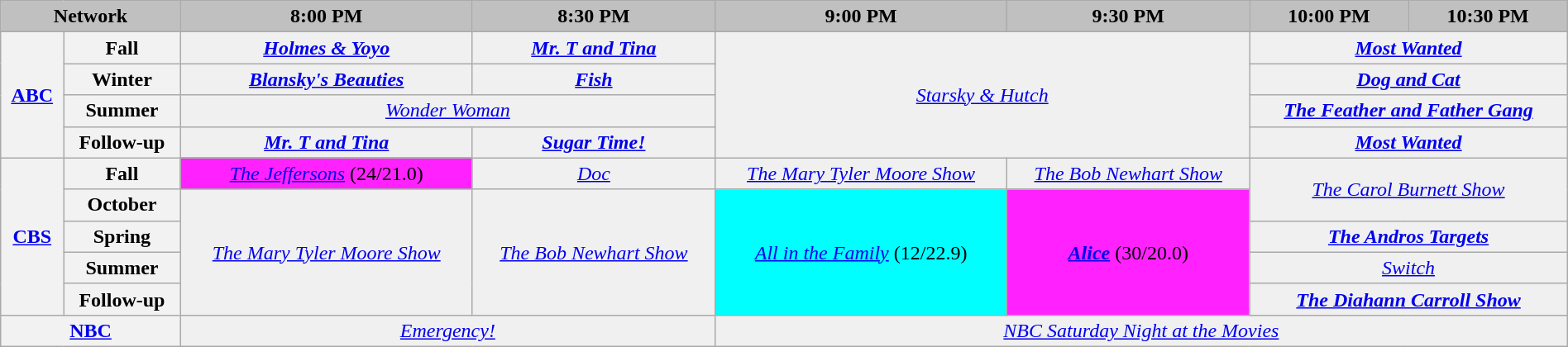<table class="wikitable" style="width:100%;margin-right:0;text-align:center">
<tr>
<th colspan="2" style="background-color:#C0C0C0;text-align:center">Network</th>
<th style="background-color:#C0C0C0;text-align:center">8:00 PM</th>
<th style="background-color:#C0C0C0;text-align:center">8:30 PM</th>
<th style="background-color:#C0C0C0;text-align:center">9:00 PM</th>
<th style="background-color:#C0C0C0;text-align:center">9:30 PM</th>
<th style="background-color:#C0C0C0;text-align:center">10:00 PM</th>
<th style="background-color:#C0C0C0;text-align:center">10:30 PM</th>
</tr>
<tr>
<th rowspan="4" bgcolor="#C0C0C0"><a href='#'>ABC</a></th>
<th>Fall</th>
<td bgcolor="#F0F0F0"><strong><em><a href='#'>Holmes & Yoyo</a></em></strong></td>
<td bgcolor="#F0F0F0"><strong><em><a href='#'>Mr. T and Tina</a></em></strong></td>
<td colspan="2" rowspan="4" bgcolor="#F0F0F0"><em><a href='#'>Starsky & Hutch</a></em></td>
<td bgcolor="#F0F0F0" colspan="2" bgcolor="#F0F0F0"><strong><em><a href='#'>Most Wanted</a></em></strong></td>
</tr>
<tr>
<th>Winter</th>
<td bgcolor="#F0F0F0"><strong><em><a href='#'>Blansky's Beauties</a></em></strong></td>
<td bgcolor="#F0F0F0"><strong><em><a href='#'>Fish</a></em></strong></td>
<td bgcolor="#F0F0F0" colspan="2"><strong><em><a href='#'>Dog and Cat</a></em></strong></td>
</tr>
<tr>
<th>Summer</th>
<td colspan="2" bgcolor="#F0F0F0"><em><a href='#'>Wonder Woman</a></em></td>
<td bgcolor="#F0F0F0" colspan="2"><strong><em><a href='#'>The Feather and Father Gang</a></em></strong></td>
</tr>
<tr>
<th>Follow-up</th>
<td bgcolor="#F0F0F0"><strong><em><a href='#'>Mr. T and Tina</a></em></strong></td>
<td bgcolor="#F0F0F0"><strong><em><a href='#'>Sugar Time!</a></em></strong></td>
<td colspan="2" bgcolor="#F0F0F0"><strong><em><a href='#'>Most Wanted</a></em></strong></td>
</tr>
<tr>
<th rowspan="5" bgcolor="#C0C0C0"><a href='#'>CBS</a></th>
<th>Fall</th>
<td bgcolor="#FF22FF"><em><a href='#'>The Jeffersons</a></em> (24/21.0)</td>
<td bgcolor="#F0F0F0"><em><a href='#'>Doc</a></em></td>
<td bgcolor="#F0F0F0"><em><a href='#'>The Mary Tyler Moore Show</a></em></td>
<td bgcolor="#F0F0F0"><em><a href='#'>The Bob Newhart Show</a></em></td>
<td colspan="2" rowspan="2" bgcolor="#F0F0F0"><em><a href='#'>The Carol Burnett Show</a></em></td>
</tr>
<tr>
<th>October</th>
<td rowspan="4" bgcolor="#F0F0F0"><em><a href='#'>The Mary Tyler Moore Show</a></em></td>
<td rowspan="4" bgcolor="#F0F0F0"><em><a href='#'>The Bob Newhart Show</a></em></td>
<td rowspan="4" bgcolor="#00FFFF"><em><a href='#'>All in the Family</a></em> (12/22.9)</td>
<td rowspan="4" bgcolor="#FF22FF"><strong><em><a href='#'>Alice</a></em></strong> (30/20.0)</td>
</tr>
<tr>
<th>Spring</th>
<td colspan="2" bgcolor="#F0F0F0"><strong><em><a href='#'>The Andros Targets</a></em></strong></td>
</tr>
<tr>
<th>Summer</th>
<td colspan="2" bgcolor="#F0F0F0"><em><a href='#'>Switch</a></em></td>
</tr>
<tr>
<th>Follow-up</th>
<td colspan="2" bgcolor="#F0F0F0"><strong><em><a href='#'>The Diahann Carroll Show</a></em></strong></td>
</tr>
<tr>
<th bgcolor="#C0C0C0" colspan="2"><a href='#'>NBC</a></th>
<td bgcolor="#F0F0F0" colspan="2"><em><a href='#'>Emergency!</a></em></td>
<td bgcolor="#F0F0F0" colspan="4"><em><a href='#'>NBC Saturday Night at the Movies</a></em></td>
</tr>
</table>
